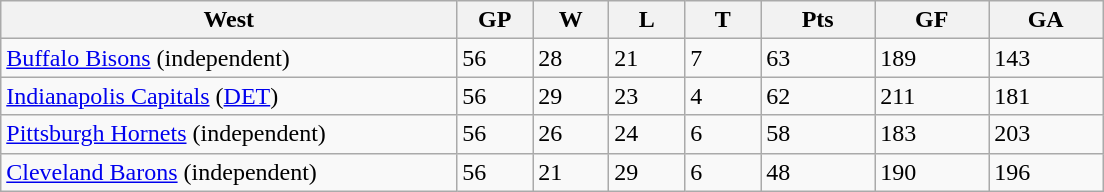<table class="wikitable">
<tr>
<th bgcolor="#DDDDFF" width="30%">West</th>
<th bgcolor="#DDDDFF" width="5%">GP</th>
<th bgcolor="#DDDDFF" width="5%">W</th>
<th bgcolor="#DDDDFF" width="5%">L</th>
<th bgcolor="#DDDDFF" width="5%">T</th>
<th bgcolor="#DDDDFF" width="7.5%">Pts</th>
<th bgcolor="#DDDDFF" width="7.5%">GF</th>
<th bgcolor="#DDDDFF" width="7.5%">GA</th>
</tr>
<tr>
<td><a href='#'>Buffalo Bisons</a> (independent)</td>
<td>56</td>
<td>28</td>
<td>21</td>
<td>7</td>
<td>63</td>
<td>189</td>
<td>143</td>
</tr>
<tr>
<td><a href='#'>Indianapolis Capitals</a> (<a href='#'>DET</a>)</td>
<td>56</td>
<td>29</td>
<td>23</td>
<td>4</td>
<td>62</td>
<td>211</td>
<td>181</td>
</tr>
<tr>
<td><a href='#'>Pittsburgh Hornets</a> (independent)</td>
<td>56</td>
<td>26</td>
<td>24</td>
<td>6</td>
<td>58</td>
<td>183</td>
<td>203</td>
</tr>
<tr>
<td><a href='#'>Cleveland Barons</a> (independent)</td>
<td>56</td>
<td>21</td>
<td>29</td>
<td>6</td>
<td>48</td>
<td>190</td>
<td>196</td>
</tr>
</table>
